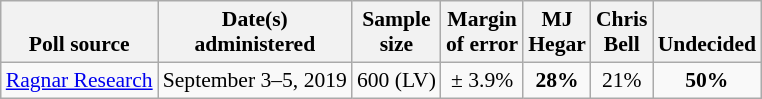<table class="wikitable" style="font-size:90%;text-align:center;">
<tr valign=bottom>
<th>Poll source</th>
<th>Date(s)<br>administered</th>
<th>Sample<br>size</th>
<th>Margin<br>of error</th>
<th>MJ<br>Hegar</th>
<th>Chris<br>Bell</th>
<th>Undecided</th>
</tr>
<tr>
<td style="text-align:left;"><a href='#'>Ragnar Research</a></td>
<td>September 3–5, 2019</td>
<td>600 (LV)</td>
<td>± 3.9%</td>
<td><strong>28%</strong></td>
<td>21%</td>
<td><strong>50%</strong></td>
</tr>
</table>
